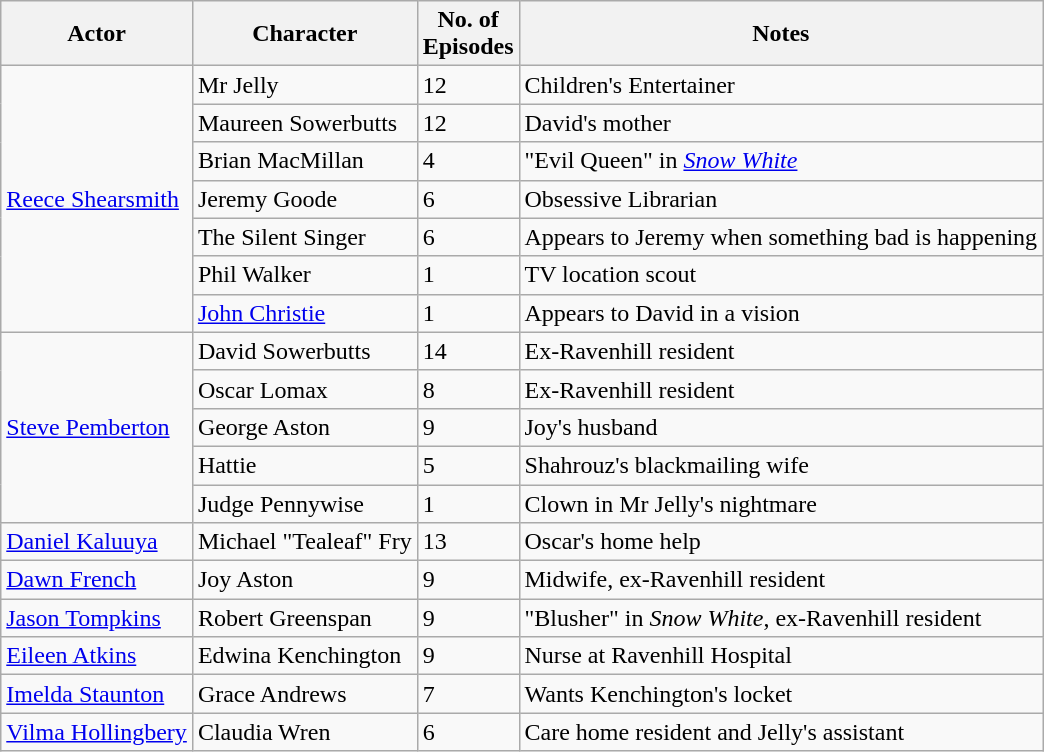<table class="wikitable sortable"">
<tr>
<th>Actor</th>
<th>Character</th>
<th>No. of<br>Episodes</th>
<th>Notes</th>
</tr>
<tr>
<td rowspan=7><a href='#'>Reece Shearsmith</a></td>
<td>Mr Jelly</td>
<td>12</td>
<td>Children's Entertainer</td>
</tr>
<tr>
<td>Maureen Sowerbutts</td>
<td>12</td>
<td>David's mother</td>
</tr>
<tr>
<td>Brian MacMillan</td>
<td>4</td>
<td>"Evil Queen" in <em><a href='#'>Snow White</a></em></td>
</tr>
<tr>
<td>Jeremy Goode</td>
<td>6</td>
<td>Obsessive Librarian</td>
</tr>
<tr>
<td>The Silent Singer</td>
<td>6</td>
<td>Appears to Jeremy when something bad is happening</td>
</tr>
<tr>
<td>Phil Walker</td>
<td>1</td>
<td>TV location scout</td>
</tr>
<tr>
<td><a href='#'>John Christie</a></td>
<td>1</td>
<td>Appears to David in a vision</td>
</tr>
<tr>
<td rowspan=5><a href='#'>Steve Pemberton</a></td>
<td>David Sowerbutts</td>
<td>14</td>
<td>Ex-Ravenhill resident</td>
</tr>
<tr>
<td>Oscar Lomax</td>
<td>8</td>
<td>Ex-Ravenhill resident</td>
</tr>
<tr>
<td>George Aston</td>
<td>9</td>
<td>Joy's husband</td>
</tr>
<tr>
<td>Hattie</td>
<td>5</td>
<td>Shahrouz's blackmailing wife</td>
</tr>
<tr>
<td>Judge Pennywise</td>
<td>1</td>
<td>Clown in Mr Jelly's nightmare</td>
</tr>
<tr>
<td><a href='#'>Daniel Kaluuya</a></td>
<td>Michael "Tealeaf" Fry</td>
<td>13</td>
<td>Oscar's home help</td>
</tr>
<tr>
<td><a href='#'>Dawn French</a></td>
<td>Joy Aston</td>
<td>9</td>
<td>Midwife, ex-Ravenhill resident</td>
</tr>
<tr>
<td><a href='#'>Jason Tompkins</a></td>
<td>Robert Greenspan</td>
<td>9</td>
<td>"Blusher" in <em>Snow White</em>, ex-Ravenhill resident</td>
</tr>
<tr>
<td><a href='#'>Eileen Atkins</a></td>
<td>Edwina Kenchington</td>
<td>9</td>
<td>Nurse at Ravenhill Hospital</td>
</tr>
<tr>
<td><a href='#'>Imelda Staunton</a></td>
<td>Grace Andrews</td>
<td>7</td>
<td>Wants Kenchington's locket</td>
</tr>
<tr>
<td><a href='#'>Vilma Hollingbery</a></td>
<td>Claudia Wren</td>
<td>6</td>
<td>Care home resident and Jelly's assistant</td>
</tr>
</table>
